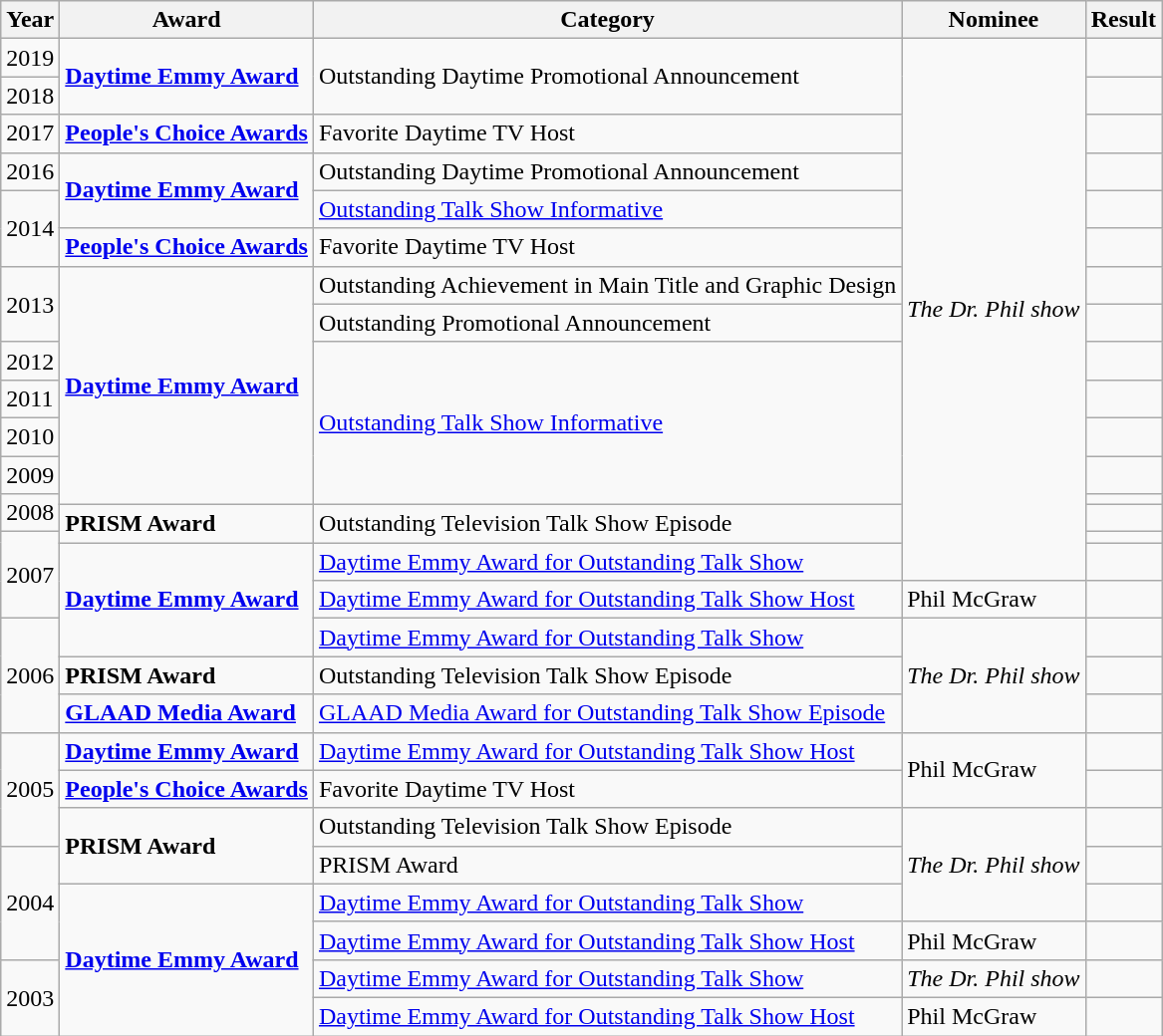<table class="wikitable">
<tr>
<th>Year</th>
<th>Award</th>
<th>Category</th>
<th>Nominee</th>
<th>Result</th>
</tr>
<tr>
<td>2019</td>
<td rowspan="2"><strong><a href='#'>Daytime Emmy Award</a></strong></td>
<td rowspan="2">Outstanding Daytime Promotional Announcement</td>
<td rowspan="16"><em>The Dr. Phil show</em></td>
<td></td>
</tr>
<tr>
<td>2018</td>
<td></td>
</tr>
<tr>
<td>2017</td>
<td><strong><a href='#'>People's Choice Awards</a></strong></td>
<td>Favorite Daytime TV Host</td>
<td></td>
</tr>
<tr>
<td>2016</td>
<td rowspan="2"><strong><a href='#'>Daytime Emmy Award</a></strong></td>
<td>Outstanding Daytime Promotional Announcement</td>
<td></td>
</tr>
<tr>
<td rowspan="2">2014</td>
<td><a href='#'>Outstanding Talk Show Informative</a></td>
<td></td>
</tr>
<tr>
<td><strong><a href='#'>People's Choice Awards</a></strong></td>
<td>Favorite Daytime TV Host</td>
<td></td>
</tr>
<tr>
<td rowspan="2">2013</td>
<td rowspan="7"><strong><a href='#'>Daytime Emmy Award</a></strong></td>
<td>Outstanding Achievement in Main Title and Graphic Design</td>
<td></td>
</tr>
<tr>
<td>Outstanding Promotional Announcement</td>
<td></td>
</tr>
<tr>
<td>2012</td>
<td rowspan="5"><a href='#'>Outstanding Talk Show Informative</a></td>
<td></td>
</tr>
<tr>
<td>2011</td>
<td></td>
</tr>
<tr>
<td>2010</td>
<td></td>
</tr>
<tr>
<td>2009</td>
<td></td>
</tr>
<tr>
<td rowspan="2">2008</td>
<td></td>
</tr>
<tr>
<td rowspan="2"><strong>PRISM Award</strong></td>
<td rowspan="2">Outstanding Television Talk Show Episode</td>
<td></td>
</tr>
<tr>
<td rowspan="3">2007</td>
<td></td>
</tr>
<tr>
<td rowspan="3"><strong><a href='#'>Daytime Emmy Award</a></strong></td>
<td><a href='#'>Daytime Emmy Award for Outstanding Talk Show</a></td>
<td></td>
</tr>
<tr>
<td><a href='#'>Daytime Emmy Award for Outstanding Talk Show Host</a></td>
<td>Phil McGraw</td>
<td></td>
</tr>
<tr>
<td rowspan="3">2006</td>
<td><a href='#'>Daytime Emmy Award for Outstanding Talk Show</a></td>
<td rowspan="3"><em>The Dr. Phil show</em></td>
<td></td>
</tr>
<tr>
<td><strong>PRISM Award</strong></td>
<td>Outstanding Television Talk Show Episode</td>
<td></td>
</tr>
<tr>
<td><strong><a href='#'>GLAAD Media Award</a></strong></td>
<td><a href='#'>GLAAD Media Award for Outstanding Talk Show Episode</a></td>
<td></td>
</tr>
<tr>
<td rowspan="3">2005</td>
<td><strong><a href='#'>Daytime Emmy Award</a></strong></td>
<td><a href='#'>Daytime Emmy Award for Outstanding Talk Show Host</a></td>
<td rowspan="2">Phil McGraw</td>
<td></td>
</tr>
<tr>
<td><strong><a href='#'>People's Choice Awards</a></strong></td>
<td>Favorite Daytime TV Host</td>
<td></td>
</tr>
<tr>
<td rowspan="2"><strong>PRISM Award</strong></td>
<td>Outstanding Television Talk Show Episode</td>
<td rowspan="3"><em>The Dr. Phil show</em></td>
<td></td>
</tr>
<tr>
<td rowspan="3">2004</td>
<td>PRISM Award</td>
<td></td>
</tr>
<tr>
<td rowspan="4"><strong><a href='#'>Daytime Emmy Award</a></strong></td>
<td><a href='#'>Daytime Emmy Award for Outstanding Talk Show</a></td>
<td></td>
</tr>
<tr>
<td><a href='#'>Daytime Emmy Award for Outstanding Talk Show Host</a></td>
<td>Phil McGraw</td>
<td></td>
</tr>
<tr>
<td rowspan="2">2003</td>
<td><a href='#'>Daytime Emmy Award for Outstanding Talk Show</a></td>
<td><em>The Dr. Phil show</em></td>
<td></td>
</tr>
<tr>
<td><a href='#'>Daytime Emmy Award for Outstanding Talk Show Host</a></td>
<td>Phil McGraw</td>
<td></td>
</tr>
</table>
